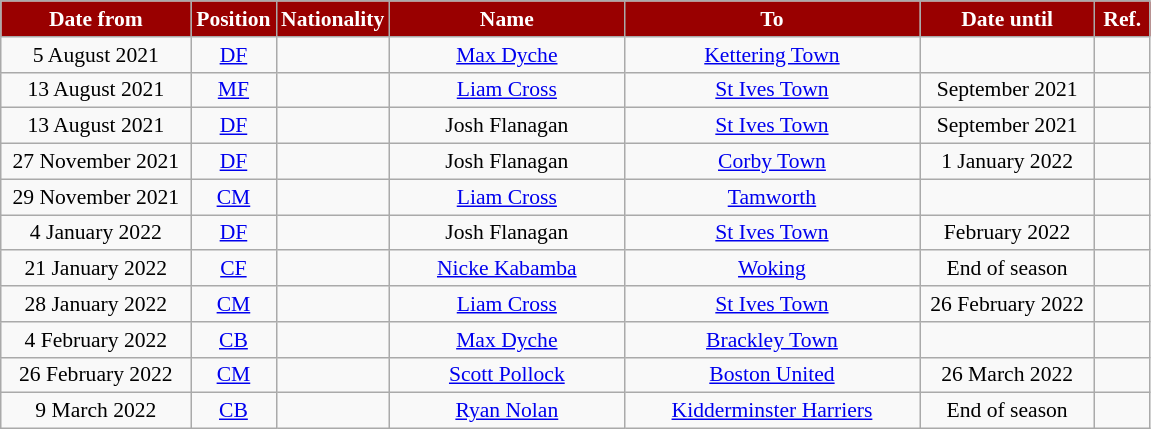<table class="wikitable"  style="text-align:center; font-size:90%; ">
<tr>
<th style="background:#990000; color:white; width:120px;">Date from</th>
<th style="background:#990000; color:white; width:50px;">Position</th>
<th style="background:#990000; color:white; width:50px;">Nationality</th>
<th style="background:#990000; color:white; width:150px;">Name</th>
<th style="background:#990000; color:white; width:190px;">To</th>
<th style="background:#990000; color:white; width:110px;">Date until</th>
<th style="background:#990000; color:white; width:30px;">Ref.</th>
</tr>
<tr>
<td>5 August 2021</td>
<td><a href='#'>DF</a></td>
<td></td>
<td><a href='#'>Max Dyche</a></td>
<td> <a href='#'>Kettering Town</a></td>
<td></td>
<td></td>
</tr>
<tr>
<td>13 August 2021</td>
<td><a href='#'>MF</a></td>
<td></td>
<td><a href='#'>Liam Cross</a></td>
<td> <a href='#'>St Ives Town</a></td>
<td>September 2021</td>
<td></td>
</tr>
<tr>
<td>13 August 2021</td>
<td><a href='#'>DF</a></td>
<td></td>
<td>Josh Flanagan</td>
<td> <a href='#'>St Ives Town</a></td>
<td>September 2021</td>
<td></td>
</tr>
<tr>
<td>27 November 2021</td>
<td><a href='#'>DF</a></td>
<td></td>
<td>Josh Flanagan</td>
<td> <a href='#'>Corby Town</a></td>
<td>1 January 2022</td>
<td></td>
</tr>
<tr>
<td>29 November 2021</td>
<td><a href='#'>CM</a></td>
<td></td>
<td><a href='#'>Liam Cross</a></td>
<td> <a href='#'>Tamworth</a></td>
<td></td>
<td></td>
</tr>
<tr>
<td>4 January 2022</td>
<td><a href='#'>DF</a></td>
<td></td>
<td>Josh Flanagan</td>
<td> <a href='#'>St Ives Town</a></td>
<td>February 2022</td>
<td></td>
</tr>
<tr>
<td>21 January 2022</td>
<td><a href='#'>CF</a></td>
<td></td>
<td><a href='#'>Nicke Kabamba</a></td>
<td> <a href='#'>Woking</a></td>
<td>End of season</td>
<td></td>
</tr>
<tr>
<td>28 January 2022</td>
<td><a href='#'>CM</a></td>
<td></td>
<td><a href='#'>Liam Cross</a></td>
<td> <a href='#'>St Ives Town</a></td>
<td>26 February 2022</td>
<td></td>
</tr>
<tr>
<td>4 February 2022</td>
<td><a href='#'>CB</a></td>
<td></td>
<td><a href='#'>Max Dyche</a></td>
<td> <a href='#'>Brackley Town</a></td>
<td></td>
<td></td>
</tr>
<tr>
<td>26 February 2022</td>
<td><a href='#'>CM</a></td>
<td></td>
<td><a href='#'>Scott Pollock</a></td>
<td> <a href='#'>Boston United</a></td>
<td>26 March 2022</td>
<td></td>
</tr>
<tr>
<td>9 March 2022</td>
<td><a href='#'>CB</a></td>
<td></td>
<td><a href='#'>Ryan Nolan</a></td>
<td> <a href='#'>Kidderminster Harriers</a></td>
<td>End of season</td>
<td></td>
</tr>
</table>
